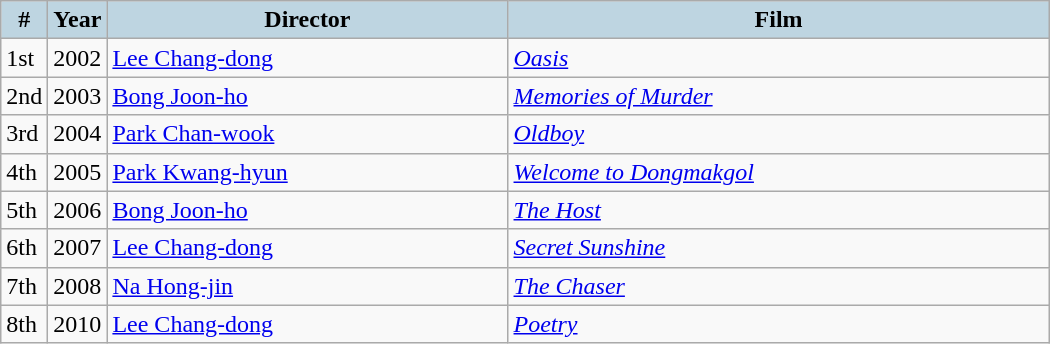<table class="wikitable" style="width:700px">
<tr>
<th style="background:#BED5E1; width:10px">#</th>
<th style="background:#BED5E1; width:10px">Year</th>
<th style="background:#BED5E1;">Director</th>
<th style="background:#BED5E1;">Film</th>
</tr>
<tr>
<td>1st</td>
<td>2002</td>
<td><a href='#'>Lee Chang-dong</a></td>
<td><em><a href='#'>Oasis</a></em></td>
</tr>
<tr>
<td>2nd</td>
<td>2003</td>
<td><a href='#'>Bong Joon-ho</a></td>
<td><em><a href='#'>Memories of Murder</a></em></td>
</tr>
<tr>
<td>3rd</td>
<td>2004</td>
<td><a href='#'>Park Chan-wook</a></td>
<td><em><a href='#'>Oldboy</a></em></td>
</tr>
<tr>
<td>4th</td>
<td>2005</td>
<td><a href='#'>Park Kwang-hyun</a></td>
<td><em><a href='#'>Welcome to Dongmakgol</a></em></td>
</tr>
<tr>
<td>5th</td>
<td>2006</td>
<td><a href='#'>Bong Joon-ho</a></td>
<td><em><a href='#'>The Host</a></em></td>
</tr>
<tr>
<td>6th</td>
<td>2007</td>
<td><a href='#'>Lee Chang-dong</a></td>
<td><em><a href='#'>Secret Sunshine</a></em></td>
</tr>
<tr>
<td>7th</td>
<td>2008</td>
<td><a href='#'>Na Hong-jin</a></td>
<td><em><a href='#'>The Chaser</a></em></td>
</tr>
<tr>
<td>8th</td>
<td>2010</td>
<td><a href='#'>Lee Chang-dong</a></td>
<td><em><a href='#'>Poetry</a></em></td>
</tr>
</table>
